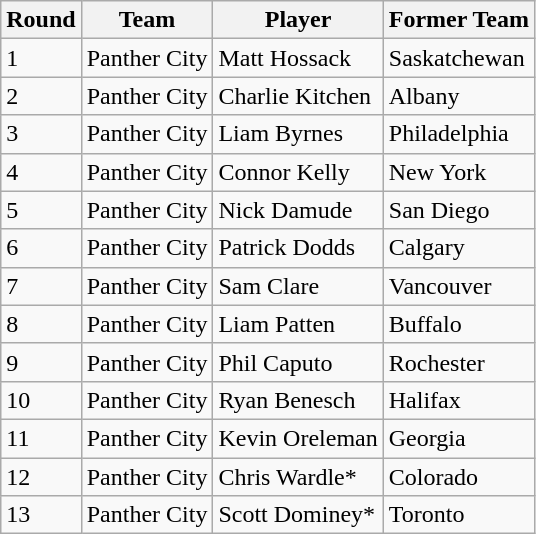<table class="wikitable">
<tr>
<th>Round</th>
<th>Team</th>
<th>Player</th>
<th>Former Team</th>
</tr>
<tr>
<td>1</td>
<td>Panther City</td>
<td>Matt Hossack</td>
<td>Saskatchewan</td>
</tr>
<tr>
<td>2</td>
<td>Panther City</td>
<td>Charlie Kitchen</td>
<td>Albany</td>
</tr>
<tr>
<td>3</td>
<td>Panther City</td>
<td>Liam Byrnes</td>
<td>Philadelphia</td>
</tr>
<tr>
<td>4</td>
<td>Panther City</td>
<td>Connor Kelly</td>
<td>New York</td>
</tr>
<tr>
<td>5</td>
<td>Panther City</td>
<td>Nick Damude</td>
<td>San Diego</td>
</tr>
<tr>
<td>6</td>
<td>Panther City</td>
<td>Patrick Dodds</td>
<td>Calgary</td>
</tr>
<tr>
<td>7</td>
<td>Panther City</td>
<td>Sam Clare</td>
<td>Vancouver</td>
</tr>
<tr>
<td>8</td>
<td>Panther City</td>
<td>Liam Patten</td>
<td>Buffalo</td>
</tr>
<tr>
<td>9</td>
<td>Panther City</td>
<td>Phil Caputo</td>
<td>Rochester</td>
</tr>
<tr>
<td>10</td>
<td>Panther City</td>
<td>Ryan Benesch</td>
<td>Halifax</td>
</tr>
<tr>
<td>11</td>
<td>Panther City</td>
<td>Kevin Oreleman</td>
<td>Georgia</td>
</tr>
<tr>
<td>12</td>
<td>Panther City</td>
<td>Chris Wardle*</td>
<td>Colorado</td>
</tr>
<tr>
<td>13</td>
<td>Panther City</td>
<td>Scott Dominey*</td>
<td>Toronto</td>
</tr>
</table>
